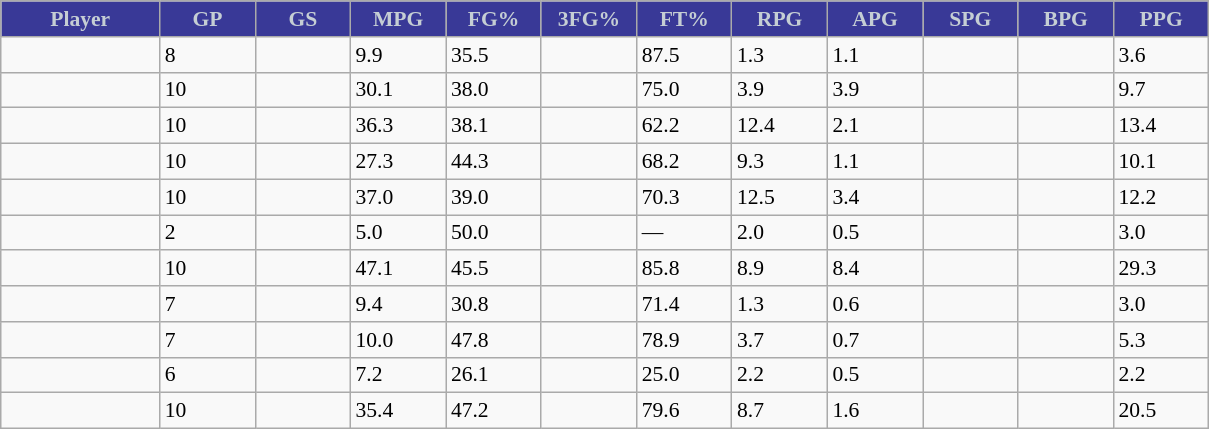<table class="wikitable sortable" style="font-size: 90%">
<tr>
<th style="background:#393997;color:#c5ced4;" width="10%">Player</th>
<th style="background:#393997;color:#c5ced4;" width="6%">GP</th>
<th style="background:#393997;color:#c5ced4;" width="6%">GS</th>
<th style="background:#393997;color:#c5ced4;" width="6%">MPG</th>
<th style="background:#393997;color:#c5ced4;" width="6%">FG%</th>
<th style="background:#393997;color:#c5ced4;" width="6%">3FG%</th>
<th style="background:#393997;color:#c5ced4;" width="6%">FT%</th>
<th style="background:#393997;color:#c5ced4;" width="6%">RPG</th>
<th style="background:#393997;color:#c5ced4;" width="6%">APG</th>
<th style="background:#393997;color:#c5ced4;" width="6%">SPG</th>
<th style="background:#393997;color:#c5ced4;" width="6%">BPG</th>
<th style="background:#393997;color:#c5ced4;" width="6%">PPG</th>
</tr>
<tr>
<td></td>
<td>8</td>
<td></td>
<td>9.9</td>
<td>35.5</td>
<td></td>
<td>87.5</td>
<td>1.3</td>
<td>1.1</td>
<td></td>
<td></td>
<td>3.6</td>
</tr>
<tr>
<td></td>
<td>10</td>
<td></td>
<td>30.1</td>
<td>38.0</td>
<td></td>
<td>75.0</td>
<td>3.9</td>
<td>3.9</td>
<td></td>
<td></td>
<td>9.7</td>
</tr>
<tr>
<td></td>
<td>10</td>
<td></td>
<td>36.3</td>
<td>38.1</td>
<td></td>
<td>62.2</td>
<td>12.4</td>
<td>2.1</td>
<td></td>
<td></td>
<td>13.4</td>
</tr>
<tr>
<td></td>
<td>10</td>
<td></td>
<td>27.3</td>
<td>44.3</td>
<td></td>
<td>68.2</td>
<td>9.3</td>
<td>1.1</td>
<td></td>
<td></td>
<td>10.1</td>
</tr>
<tr>
<td></td>
<td>10</td>
<td></td>
<td>37.0</td>
<td>39.0</td>
<td></td>
<td>70.3</td>
<td>12.5</td>
<td>3.4</td>
<td></td>
<td></td>
<td>12.2</td>
</tr>
<tr>
<td></td>
<td>2</td>
<td></td>
<td>5.0</td>
<td>50.0</td>
<td></td>
<td>—</td>
<td>2.0</td>
<td>0.5</td>
<td></td>
<td></td>
<td>3.0</td>
</tr>
<tr>
<td></td>
<td>10</td>
<td></td>
<td>47.1</td>
<td>45.5</td>
<td></td>
<td>85.8</td>
<td>8.9</td>
<td>8.4</td>
<td></td>
<td></td>
<td>29.3</td>
</tr>
<tr>
<td></td>
<td>7</td>
<td></td>
<td>9.4</td>
<td>30.8</td>
<td></td>
<td>71.4</td>
<td>1.3</td>
<td>0.6</td>
<td></td>
<td></td>
<td>3.0</td>
</tr>
<tr>
<td></td>
<td>7</td>
<td></td>
<td>10.0</td>
<td>47.8</td>
<td></td>
<td>78.9</td>
<td>3.7</td>
<td>0.7</td>
<td></td>
<td></td>
<td>5.3</td>
</tr>
<tr>
<td></td>
<td>6</td>
<td></td>
<td>7.2</td>
<td>26.1</td>
<td></td>
<td>25.0</td>
<td>2.2</td>
<td>0.5</td>
<td></td>
<td></td>
<td>2.2</td>
</tr>
<tr>
<td></td>
<td>10</td>
<td></td>
<td>35.4</td>
<td>47.2</td>
<td></td>
<td>79.6</td>
<td>8.7</td>
<td>1.6</td>
<td></td>
<td></td>
<td>20.5</td>
</tr>
</table>
